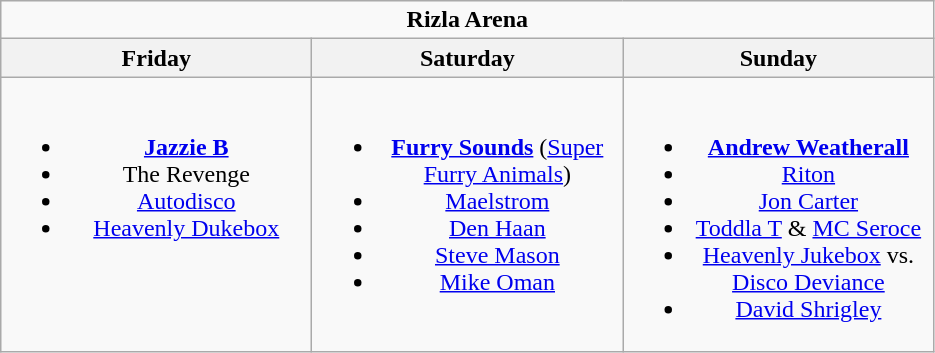<table class="wikitable">
<tr>
<td colspan="3" align="center"><strong>Rizla Arena</strong></td>
</tr>
<tr>
<th>Friday</th>
<th>Saturday</th>
<th>Sunday</th>
</tr>
<tr>
<td valign="top" align="center" width=200><br><ul><li><strong><a href='#'>Jazzie B</a></strong></li><li>The Revenge</li><li><a href='#'>Autodisco</a></li><li><a href='#'>Heavenly Dukebox</a></li></ul></td>
<td valign="top" align="center" width=200><br><ul><li><strong><a href='#'>Furry Sounds</a></strong> (<a href='#'>Super Furry Animals</a>)</li><li><a href='#'>Maelstrom</a></li><li><a href='#'>Den Haan</a></li><li><a href='#'>Steve Mason</a></li><li><a href='#'>Mike Oman</a></li></ul></td>
<td valign="top" align="center" width=200><br><ul><li><strong><a href='#'>Andrew Weatherall</a></strong></li><li><a href='#'>Riton</a></li><li><a href='#'>Jon Carter</a></li><li><a href='#'>Toddla T</a> & <a href='#'>MC Seroce</a></li><li><a href='#'>Heavenly Jukebox</a> vs. <a href='#'>Disco Deviance</a></li><li><a href='#'>David Shrigley</a></li></ul></td>
</tr>
</table>
